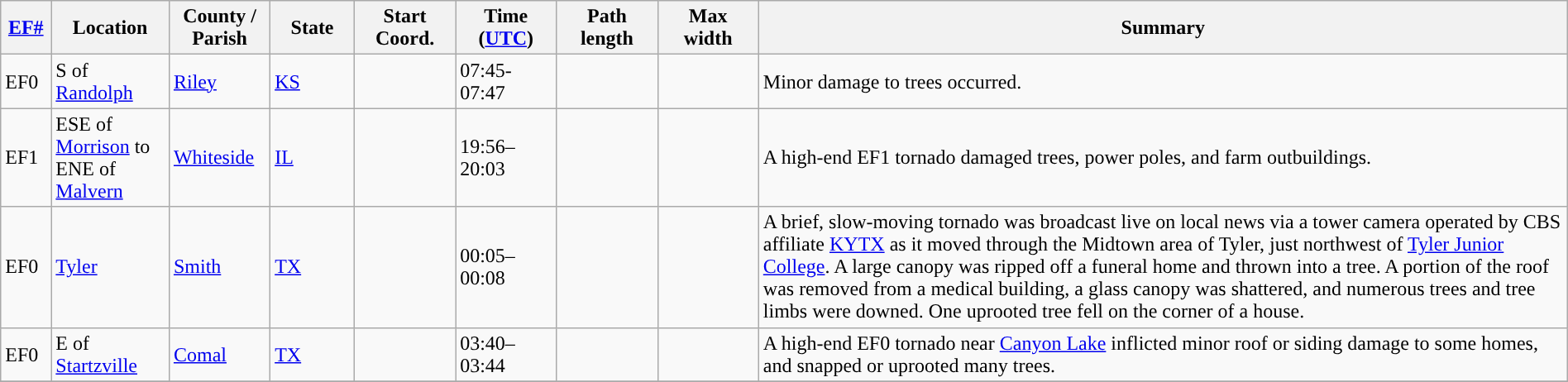<table class="wikitable sortable" style="width:100%;">
<tr>
<th scope="col"  style="width:3%; text-align:center;"><a href='#'>EF#</a></th>
<th scope="col"  style="width:7%; text-align:center;" class="unsortable">Location</th>
<th scope="col"  style="width:6%; text-align:center;" class="unsortable">County / Parish</th>
<th scope="col"  style="width:5%; text-align:center;">State</th>
<th scope="col"  style="width:6%; text-align:center;">Start Coord.</th>
<th scope="col"  style="width:6%; text-align:center;">Time (<a href='#'>UTC</a>)</th>
<th scope="col"  style="width:6%; text-align:center;">Path length</th>
<th scope="col"  style="width:6%; text-align:center;">Max width</th>
<th scope="col" class="unsortable" style="width:48%; text-align:center;">Summary</th>
</tr>
<tr>
<td>EF0</td>
<td>S of <a href='#'>Randolph</a></td>
<td><a href='#'>Riley</a></td>
<td><a href='#'>KS</a></td>
<td></td>
<td>07:45-07:47</td>
<td></td>
<td></td>
<td>Minor damage to trees occurred.</td>
</tr>
<tr>
<td>EF1</td>
<td>ESE of <a href='#'>Morrison</a> to ENE of <a href='#'>Malvern</a></td>
<td><a href='#'>Whiteside</a></td>
<td><a href='#'>IL</a></td>
<td></td>
<td>19:56–20:03</td>
<td></td>
<td></td>
<td>A high-end EF1 tornado damaged trees, power poles, and farm outbuildings.</td>
</tr>
<tr>
<td>EF0</td>
<td><a href='#'>Tyler</a></td>
<td><a href='#'>Smith</a></td>
<td><a href='#'>TX</a></td>
<td></td>
<td>00:05–00:08</td>
<td></td>
<td></td>
<td>A brief, slow-moving tornado was broadcast live on local news via a tower camera operated by CBS affiliate <a href='#'>KYTX</a> as it moved through the Midtown area of Tyler, just northwest of <a href='#'>Tyler Junior College</a>. A large canopy was ripped off a funeral home and thrown into a tree. A portion of the roof was removed from a medical building, a glass canopy was shattered, and numerous trees and tree limbs were downed. One uprooted tree fell on the corner of a house.</td>
</tr>
<tr>
<td>EF0</td>
<td>E of <a href='#'>Startzville</a></td>
<td><a href='#'>Comal</a></td>
<td><a href='#'>TX</a></td>
<td></td>
<td>03:40–03:44</td>
<td></td>
<td></td>
<td>A high-end EF0 tornado near <a href='#'>Canyon Lake</a> inflicted minor roof or siding damage to some homes, and snapped or uprooted many trees.</td>
</tr>
<tr>
</tr>
</table>
